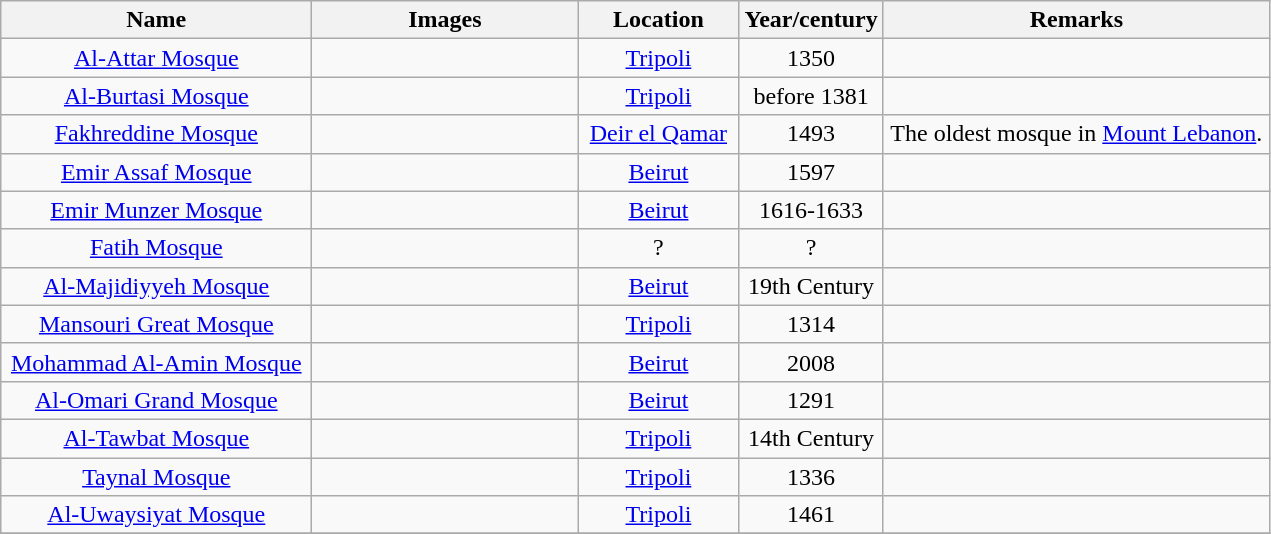<table class="wikitable sortable" style="text-align:center">
<tr>
<th align=left width=200px>Name</th>
<th align=center width=170px class=unsortable>Images</th>
<th align=left width=100px>Location</th>
<th align=left width=050px>Year/century</th>
<th align=left width=250px class=unsortable>Remarks</th>
</tr>
<tr>
<td><a href='#'>Al-Attar Mosque</a></td>
<td></td>
<td><a href='#'>Tripoli</a></td>
<td>1350</td>
<td></td>
</tr>
<tr>
<td><a href='#'>Al-Burtasi Mosque</a></td>
<td></td>
<td><a href='#'>Tripoli</a></td>
<td>before 1381</td>
<td></td>
</tr>
<tr>
<td><a href='#'>Fakhreddine Mosque</a></td>
<td></td>
<td><a href='#'>Deir el Qamar</a></td>
<td>1493</td>
<td>The oldest mosque in <a href='#'>Mount Lebanon</a>.</td>
</tr>
<tr>
<td><a href='#'>Emir Assaf Mosque</a></td>
<td></td>
<td><a href='#'>Beirut</a></td>
<td>1597</td>
<td></td>
</tr>
<tr>
<td><a href='#'>Emir Munzer Mosque</a></td>
<td></td>
<td><a href='#'>Beirut</a></td>
<td>1616-1633</td>
<td></td>
</tr>
<tr>
<td><a href='#'>Fatih Mosque</a></td>
<td></td>
<td>?</td>
<td>?</td>
<td></td>
</tr>
<tr>
<td><a href='#'>Al-Majidiyyeh Mosque</a></td>
<td></td>
<td><a href='#'>Beirut</a></td>
<td>19th Century</td>
<td></td>
</tr>
<tr>
<td><a href='#'>Mansouri Great Mosque</a></td>
<td></td>
<td><a href='#'>Tripoli</a></td>
<td>1314</td>
<td></td>
</tr>
<tr>
<td><a href='#'>Mohammad Al-Amin Mosque</a></td>
<td></td>
<td><a href='#'>Beirut</a></td>
<td>2008</td>
<td></td>
</tr>
<tr>
<td><a href='#'>Al-Omari Grand Mosque</a></td>
<td></td>
<td><a href='#'>Beirut</a></td>
<td>1291</td>
<td></td>
</tr>
<tr>
<td><a href='#'>Al-Tawbat Mosque</a></td>
<td></td>
<td><a href='#'>Tripoli</a></td>
<td>14th Century</td>
<td></td>
</tr>
<tr>
<td><a href='#'>Taynal Mosque</a></td>
<td></td>
<td><a href='#'>Tripoli</a></td>
<td>1336</td>
<td></td>
</tr>
<tr>
<td><a href='#'>Al-Uwaysiyat Mosque</a></td>
<td></td>
<td><a href='#'>Tripoli</a></td>
<td>1461</td>
<td></td>
</tr>
<tr>
</tr>
</table>
